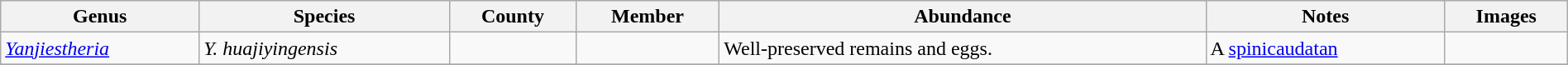<table class="wikitable" align="center" width="100%">
<tr>
<th>Genus</th>
<th>Species</th>
<th>County</th>
<th><strong>Member</strong></th>
<th><strong>Abundance</strong></th>
<th>Notes</th>
<th>Images</th>
</tr>
<tr>
<td><em><a href='#'>Yanjiestheria</a></em></td>
<td><em>Y. huajiyingensis</em></td>
<td></td>
<td></td>
<td>Well-preserved remains and eggs.</td>
<td>A <a href='#'>spinicaudatan</a></td>
<td></td>
</tr>
<tr>
</tr>
</table>
